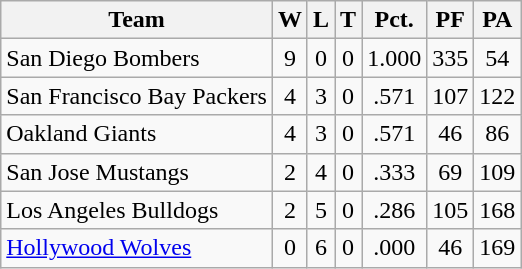<table class="wikitable">
<tr>
<th>Team</th>
<th>W</th>
<th>L</th>
<th>T</th>
<th>Pct.</th>
<th>PF</th>
<th>PA</th>
</tr>
<tr align="center">
<td align="left">San Diego Bombers</td>
<td>9</td>
<td>0</td>
<td>0</td>
<td>1.000</td>
<td>335</td>
<td>54</td>
</tr>
<tr align="center">
<td align="left">San Francisco Bay Packers</td>
<td>4</td>
<td>3</td>
<td>0</td>
<td>.571</td>
<td>107</td>
<td>122</td>
</tr>
<tr align="center">
<td align="left">Oakland Giants</td>
<td>4</td>
<td>3</td>
<td>0</td>
<td>.571</td>
<td>46</td>
<td>86</td>
</tr>
<tr align="center">
<td align="left">San Jose Mustangs</td>
<td>2</td>
<td>4</td>
<td>0</td>
<td>.333</td>
<td>69</td>
<td>109</td>
</tr>
<tr align="center">
<td align="left">Los Angeles Bulldogs</td>
<td>2</td>
<td>5</td>
<td>0</td>
<td>.286</td>
<td>105</td>
<td>168</td>
</tr>
<tr align="center">
<td align="left"><a href='#'>Hollywood Wolves</a></td>
<td>0</td>
<td>6</td>
<td>0</td>
<td>.000</td>
<td>46</td>
<td>169</td>
</tr>
</table>
